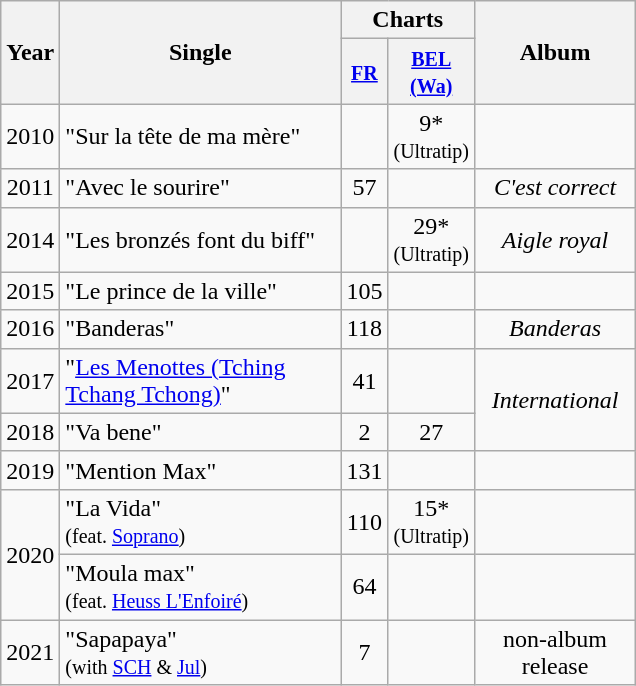<table class="wikitable">
<tr>
<th style="text-align:center;" rowspan="2">Year</th>
<th rowspan="2" style="text-align:center; width:180px;">Single</th>
<th style="text-align:center;" colspan="2">Charts</th>
<th rowspan="2" style="text-align:center; width:100px;">Album</th>
</tr>
<tr>
<th width="20"><small><a href='#'>FR</a></small><br></th>
<th width="20"><small><a href='#'>BEL<br>(Wa)</a></small><br></th>
</tr>
<tr>
<td style="text-align:center;">2010</td>
<td>"Sur la tête de ma mère"</td>
<td style="text-align:center;"></td>
<td style="text-align:center;">9*<br><small>(Ultratip)</small></td>
<td style="text-align:center;"></td>
</tr>
<tr>
<td style="text-align:center;">2011</td>
<td>"Avec le sourire"</td>
<td style="text-align:center;">57</td>
<td style="text-align:center;"></td>
<td style="text-align:center;"><em>C'est correct</em></td>
</tr>
<tr>
<td style="text-align:center;">2014</td>
<td>"Les bronzés font du biff"</td>
<td style="text-align:center;"></td>
<td style="text-align:center;">29*<br><small>(Ultratip)</small></td>
<td style="text-align:center;"><em>Aigle royal</em></td>
</tr>
<tr>
<td style="text-align:center;">2015</td>
<td>"Le prince de la ville"</td>
<td style="text-align:center;">105</td>
<td style="text-align:center;"></td>
<td style="text-align:center;"></td>
</tr>
<tr>
<td style="text-align:center;">2016</td>
<td>"Banderas"</td>
<td style="text-align:center;">118</td>
<td style="text-align:center;"></td>
<td style="text-align:center;"><em>Banderas</em></td>
</tr>
<tr>
<td style="text-align:center;">2017</td>
<td>"<a href='#'>Les Menottes (Tching Tchang Tchong)</a>"</td>
<td style="text-align:center;">41<br></td>
<td style="text-align:center;"></td>
<td style="text-align:center;" rowspan=2><em>International</em></td>
</tr>
<tr>
<td style="text-align:center;">2018</td>
<td>"Va bene"</td>
<td style="text-align:center;">2</td>
<td style="text-align:center;">27</td>
</tr>
<tr>
<td style="text-align:center;">2019</td>
<td>"Mention Max"</td>
<td style="text-align:center;">131<br></td>
<td style="text-align:center;"></td>
<td></td>
</tr>
<tr>
<td style="text-align:center;" rowspan=2>2020</td>
<td>"La Vida"<br><small>(feat. <a href='#'>Soprano</a>)</small></td>
<td style="text-align:center;">110</td>
<td style="text-align:center;">15*<br><small>(Ultratip)</small></td>
<td></td>
</tr>
<tr>
<td>"Moula max"<br><small>(feat. <a href='#'>Heuss L'Enfoiré</a>)</small></td>
<td style="text-align:center;">64</td>
<td style="text-align:center;"></td>
<td></td>
</tr>
<tr>
<td style="text-align:center;">2021</td>
<td>"Sapapaya"<br><small>(with <a href='#'>SCH</a> & <a href='#'>Jul</a>)</small></td>
<td style="text-align:center;">7</td>
<td style="text-align:center;"></td>
<td style="text-align:center;">non-album release</td>
</tr>
</table>
